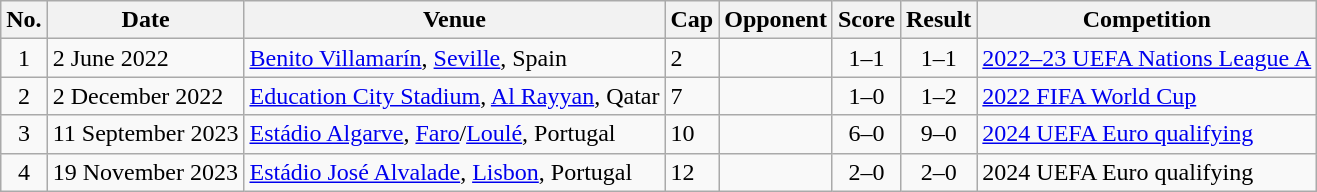<table class="wikitable sortable">
<tr>
<th scope="col">No.</th>
<th scope="col">Date</th>
<th scope="col">Venue</th>
<th scope="col">Cap</th>
<th scope="col">Opponent</th>
<th scope="col">Score</th>
<th scope="col">Result</th>
<th scope="col">Competition</th>
</tr>
<tr>
<td align="center">1</td>
<td>2 June 2022</td>
<td><a href='#'>Benito Villamarín</a>, <a href='#'>Seville</a>, Spain</td>
<td>2</td>
<td></td>
<td align="center">1–1</td>
<td align="center">1–1</td>
<td><a href='#'>2022–23 UEFA Nations League A</a></td>
</tr>
<tr>
<td align="center">2</td>
<td>2 December 2022</td>
<td><a href='#'>Education City Stadium</a>, <a href='#'>Al Rayyan</a>, Qatar</td>
<td>7</td>
<td></td>
<td align="center">1–0</td>
<td align="center">1–2</td>
<td><a href='#'>2022 FIFA World Cup</a></td>
</tr>
<tr>
<td align="center">3</td>
<td>11 September 2023</td>
<td><a href='#'>Estádio Algarve</a>, <a href='#'>Faro</a>/<a href='#'>Loulé</a>, Portugal</td>
<td>10</td>
<td></td>
<td align="center">6–0</td>
<td align="center">9–0</td>
<td><a href='#'>2024 UEFA Euro qualifying</a></td>
</tr>
<tr>
<td align="center">4</td>
<td>19 November 2023</td>
<td><a href='#'>Estádio José Alvalade</a>, <a href='#'>Lisbon</a>, Portugal</td>
<td>12</td>
<td></td>
<td align="center">2–0</td>
<td align="center">2–0</td>
<td>2024 UEFA Euro qualifying</td>
</tr>
</table>
